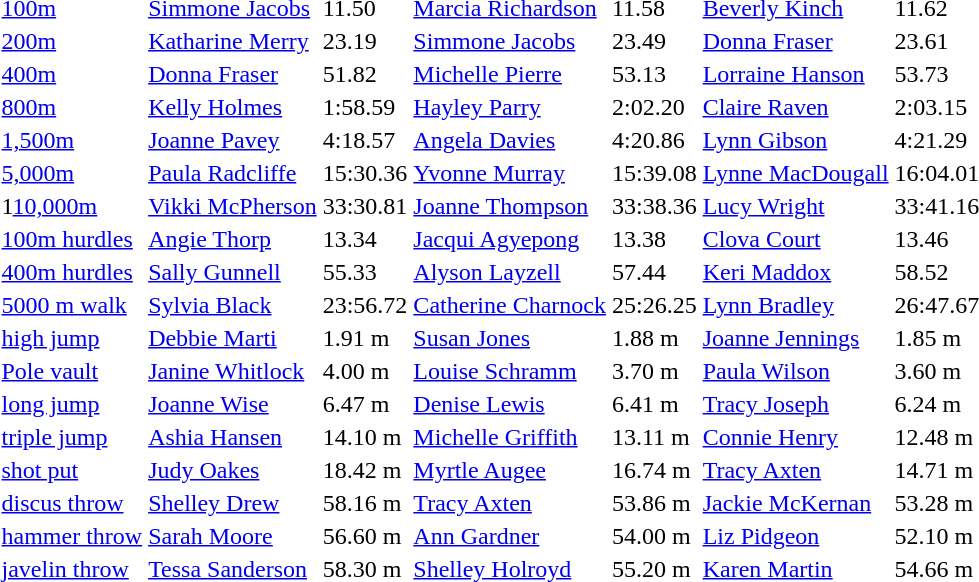<table>
<tr>
<td><a href='#'>100m</a></td>
<td><a href='#'>Simmone Jacobs</a></td>
<td>11.50</td>
<td><a href='#'>Marcia Richardson</a></td>
<td>11.58</td>
<td><a href='#'>Beverly Kinch</a></td>
<td>11.62</td>
</tr>
<tr>
<td><a href='#'>200m</a></td>
<td><a href='#'>Katharine Merry</a></td>
<td>23.19</td>
<td><a href='#'>Simmone Jacobs</a></td>
<td>23.49</td>
<td><a href='#'>Donna Fraser</a></td>
<td>23.61</td>
</tr>
<tr>
<td><a href='#'>400m</a></td>
<td><a href='#'>Donna Fraser</a></td>
<td>51.82</td>
<td><a href='#'>Michelle Pierre</a></td>
<td>53.13</td>
<td><a href='#'>Lorraine Hanson</a></td>
<td>53.73</td>
</tr>
<tr>
<td><a href='#'>800m</a></td>
<td><a href='#'>Kelly Holmes</a></td>
<td>1:58.59</td>
<td><a href='#'>Hayley Parry</a></td>
<td>2:02.20</td>
<td><a href='#'>Claire Raven</a></td>
<td>2:03.15</td>
</tr>
<tr>
<td><a href='#'>1,500m</a></td>
<td><a href='#'>Joanne Pavey</a></td>
<td>4:18.57</td>
<td><a href='#'>Angela Davies</a></td>
<td>4:20.86</td>
<td><a href='#'>Lynn Gibson</a></td>
<td>4:21.29</td>
</tr>
<tr>
<td><a href='#'>5,000m</a></td>
<td><a href='#'>Paula Radcliffe</a></td>
<td>15:30.36</td>
<td> <a href='#'>Yvonne Murray</a></td>
<td>15:39.08</td>
<td> <a href='#'>Lynne MacDougall</a></td>
<td>16:04.01</td>
</tr>
<tr>
<td>1<a href='#'>10,000m</a></td>
<td> <a href='#'>Vikki McPherson</a></td>
<td>33:30.81</td>
<td><a href='#'>Joanne Thompson</a></td>
<td>33:38.36</td>
<td><a href='#'>Lucy Wright</a></td>
<td>33:41.16</td>
</tr>
<tr>
<td><a href='#'>100m hurdles</a></td>
<td><a href='#'>Angie Thorp</a></td>
<td>13.34</td>
<td><a href='#'>Jacqui Agyepong</a></td>
<td>13.38</td>
<td><a href='#'>Clova Court</a></td>
<td>13.46</td>
</tr>
<tr>
<td><a href='#'>400m hurdles</a></td>
<td><a href='#'>Sally Gunnell</a></td>
<td>55.33</td>
<td><a href='#'>Alyson Layzell</a></td>
<td>57.44</td>
<td><a href='#'>Keri Maddox</a></td>
<td>58.52</td>
</tr>
<tr>
<td><a href='#'>5000 m walk</a></td>
<td><a href='#'>Sylvia Black</a></td>
<td>23:56.72</td>
<td><a href='#'>Catherine Charnock</a></td>
<td>25:26.25</td>
<td><a href='#'>Lynn Bradley</a></td>
<td>26:47.67</td>
</tr>
<tr>
<td><a href='#'>high jump</a></td>
<td><a href='#'>Debbie Marti</a></td>
<td>1.91 m</td>
<td><a href='#'>Susan Jones</a></td>
<td>1.88 m</td>
<td><a href='#'>Joanne Jennings</a></td>
<td>1.85 m</td>
</tr>
<tr>
<td><a href='#'>Pole vault</a></td>
<td><a href='#'>Janine Whitlock</a></td>
<td>4.00 m</td>
<td><a href='#'>Louise Schramm</a></td>
<td>3.70 m</td>
<td><a href='#'>Paula Wilson</a></td>
<td>3.60 m</td>
</tr>
<tr>
<td><a href='#'>long jump</a></td>
<td><a href='#'>Joanne Wise</a></td>
<td>6.47 m</td>
<td><a href='#'>Denise Lewis</a></td>
<td>6.41 m</td>
<td><a href='#'>Tracy Joseph</a></td>
<td>6.24 m</td>
</tr>
<tr>
<td><a href='#'>triple jump</a></td>
<td><a href='#'>Ashia Hansen</a></td>
<td>14.10 m</td>
<td><a href='#'>Michelle Griffith</a></td>
<td>13.11 m</td>
<td><a href='#'>Connie Henry</a></td>
<td>12.48 m</td>
</tr>
<tr>
<td><a href='#'>shot put</a></td>
<td><a href='#'>Judy Oakes</a></td>
<td>18.42 m</td>
<td><a href='#'>Myrtle Augee</a></td>
<td>16.74 m</td>
<td><a href='#'>Tracy Axten</a></td>
<td>14.71 m</td>
</tr>
<tr>
<td><a href='#'>discus throw</a></td>
<td><a href='#'>Shelley Drew</a></td>
<td>58.16 m</td>
<td><a href='#'>Tracy Axten</a></td>
<td>53.86 m</td>
<td> <a href='#'>Jackie McKernan</a></td>
<td>53.28 m</td>
</tr>
<tr>
<td><a href='#'>hammer throw</a></td>
<td><a href='#'>Sarah Moore</a></td>
<td>56.60 m</td>
<td><a href='#'>Ann Gardner</a></td>
<td>54.00 m</td>
<td><a href='#'>Liz Pidgeon</a></td>
<td>52.10 m</td>
</tr>
<tr>
<td><a href='#'>javelin throw</a></td>
<td><a href='#'>Tessa Sanderson</a></td>
<td>58.30 m</td>
<td><a href='#'>Shelley Holroyd</a></td>
<td>55.20 m</td>
<td><a href='#'>Karen Martin</a></td>
<td>54.66 m</td>
</tr>
</table>
